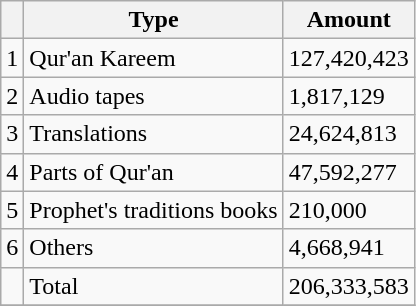<table class="wikitable" border="1">
<tr>
<th></th>
<th>Type</th>
<th>Amount</th>
</tr>
<tr>
<td>1</td>
<td>Qur'an Kareem</td>
<td>127,420,423</td>
</tr>
<tr>
<td>2</td>
<td>Audio tapes</td>
<td>1,817,129</td>
</tr>
<tr>
<td>3</td>
<td>Translations</td>
<td>24,624,813</td>
</tr>
<tr>
<td>4</td>
<td>Parts of Qur'an</td>
<td>47,592,277</td>
</tr>
<tr>
<td>5</td>
<td>Prophet's traditions books</td>
<td>210,000</td>
</tr>
<tr>
<td>6</td>
<td>Others</td>
<td>4,668,941</td>
</tr>
<tr>
<td></td>
<td>Total</td>
<td>206,333,583</td>
</tr>
<tr>
</tr>
</table>
